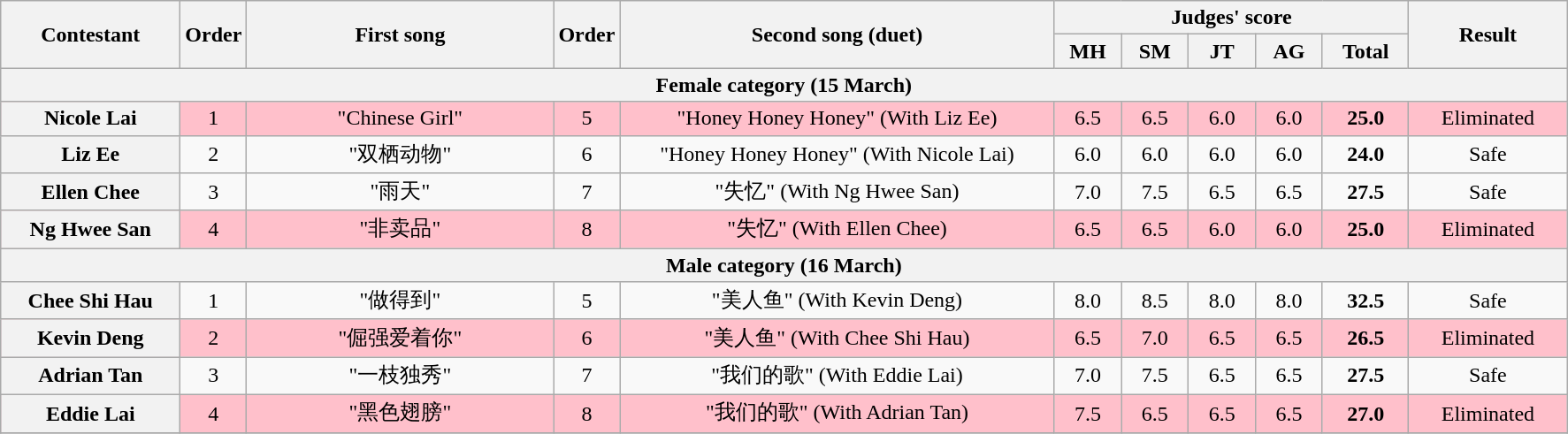<table class="wikitable plainrowheaders" style="text-align:center;">
<tr>
<th rowspan=2 scope="col" style="width:8em;">Contestant</th>
<th rowspan=2 scope="col">Order</th>
<th rowspan=2 scope="col" style="width:14em;">First song</th>
<th rowspan=2 scope="col">Order</th>
<th rowspan=2 scope="col" style="width:20em;">Second song (duet)</th>
<th colspan=5 scope="col">Judges' score</th>
<th rowspan=2 scope="col" style="width:7em;">Result</th>
</tr>
<tr>
<th style="width:2.7em;">MH</th>
<th style="width:2.7em;">SM</th>
<th style="width:2.7em;">JT</th>
<th style="width:2.7em;">AG</th>
<th style="width:3.6em;">Total</th>
</tr>
<tr>
<th colspan=11>Female category (15 March)</th>
</tr>
<tr style="background:pink;">
<th scope="row">Nicole Lai</th>
<td>1</td>
<td>"Chinese Girl"</td>
<td>5</td>
<td>"Honey Honey Honey" (With Liz Ee)</td>
<td>6.5</td>
<td>6.5</td>
<td>6.0</td>
<td>6.0</td>
<td><strong>25.0</strong></td>
<td>Eliminated</td>
</tr>
<tr>
<th scope="row">Liz Ee</th>
<td>2</td>
<td>"双栖动物"</td>
<td>6</td>
<td>"Honey Honey Honey" (With Nicole Lai)</td>
<td>6.0</td>
<td>6.0</td>
<td>6.0</td>
<td>6.0</td>
<td><strong>24.0</strong></td>
<td>Safe</td>
</tr>
<tr>
<th scope="row">Ellen Chee</th>
<td>3</td>
<td>"雨天"</td>
<td>7</td>
<td>"失忆" (With Ng Hwee San)</td>
<td>7.0</td>
<td>7.5</td>
<td>6.5</td>
<td>6.5</td>
<td><strong>27.5</strong></td>
<td>Safe</td>
</tr>
<tr style="background:pink;">
<th scope="row">Ng Hwee San</th>
<td>4</td>
<td>"非卖品"</td>
<td>8</td>
<td>"失忆" (With Ellen Chee)</td>
<td>6.5</td>
<td>6.5</td>
<td>6.0</td>
<td>6.0</td>
<td><strong>25.0</strong></td>
<td>Eliminated</td>
</tr>
<tr>
<th colspan=11>Male category (16 March)</th>
</tr>
<tr>
<th scope="row">Chee Shi Hau</th>
<td>1</td>
<td>"做得到"</td>
<td>5</td>
<td>"美人鱼" (With Kevin Deng)</td>
<td>8.0</td>
<td>8.5</td>
<td>8.0</td>
<td>8.0</td>
<td><strong>32.5</strong></td>
<td>Safe</td>
</tr>
<tr style="background:pink;">
<th scope="row">Kevin Deng</th>
<td>2</td>
<td>"倔强爱着你"</td>
<td>6</td>
<td>"美人鱼" (With Chee Shi Hau)</td>
<td>6.5</td>
<td>7.0</td>
<td>6.5</td>
<td>6.5</td>
<td><strong>26.5</strong></td>
<td>Eliminated</td>
</tr>
<tr>
<th scope="row">Adrian Tan</th>
<td>3</td>
<td>"一枝独秀"</td>
<td>7</td>
<td>"我们的歌" (With Eddie Lai)</td>
<td>7.0</td>
<td>7.5</td>
<td>6.5</td>
<td>6.5</td>
<td><strong>27.5</strong></td>
<td>Safe</td>
</tr>
<tr style="background:pink;">
<th scope="row">Eddie Lai</th>
<td>4</td>
<td>"黑色翅膀"</td>
<td>8</td>
<td>"我们的歌"  (With Adrian Tan)</td>
<td>7.5</td>
<td>6.5</td>
<td>6.5</td>
<td>6.5</td>
<td><strong>27.0</strong></td>
<td>Eliminated</td>
</tr>
<tr>
</tr>
</table>
